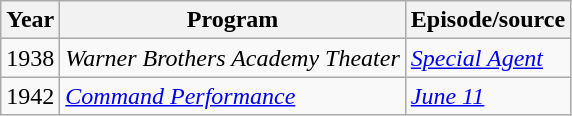<table class="wikitable">
<tr>
<th>Year</th>
<th>Program</th>
<th>Episode/source</th>
</tr>
<tr>
<td>1938</td>
<td><em>Warner Brothers Academy Theater</em></td>
<td><em><a href='#'>Special Agent</a></em></td>
</tr>
<tr>
<td>1942</td>
<td><em><a href='#'>Command Performance</a></em></td>
<td><em><a href='#'>June 11</a></em></td>
</tr>
</table>
